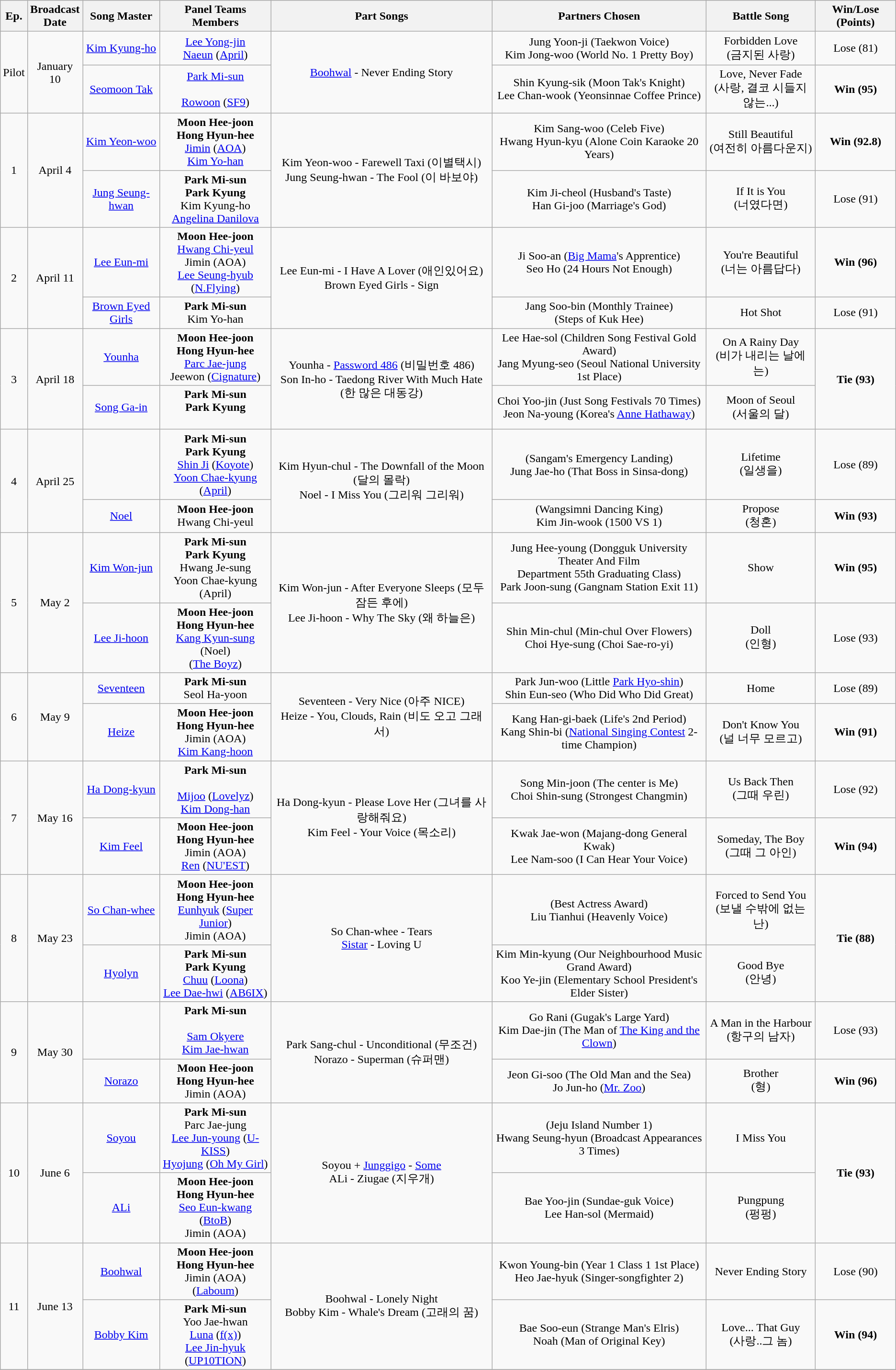<table class=wikitable style=text-align:center>
<tr>
<th>Ep.</th>
<th>Broadcast<br>Date</th>
<th>Song Master</th>
<th>Panel Teams Members</th>
<th>Part Songs</th>
<th>Partners Chosen</th>
<th>Battle Song</th>
<th>Win/Lose (Points)</th>
</tr>
<tr>
<td rowspan="2">Pilot</td>
<td rowspan="2">January 10</td>
<td><a href='#'>Kim Kyung-ho</a></td>
<td><a href='#'>Lee Yong-jin</a><br><a href='#'>Naeun</a> (<a href='#'>April</a>)<br></td>
<td rowspan="2"><a href='#'>Boohwal</a> - Never Ending Story</td>
<td>Jung Yoon-ji (Taekwon Voice)<br>Kim Jong-woo (World No. 1 Pretty Boy)</td>
<td>Forbidden Love<br>(금지된 사랑)</td>
<td>Lose (81)</td>
</tr>
<tr>
<td><a href='#'>Seomoon Tak</a></td>
<td><a href='#'>Park Mi-sun</a><br><br><a href='#'>Rowoon</a> (<a href='#'>SF9</a>)</td>
<td>Shin Kyung-sik (Moon Tak's Knight)<br>Lee Chan-wook (Yeonsinnae Coffee Prince)</td>
<td>Love, Never Fade<br>(사랑, 결코 시들지 않는...)</td>
<td><strong>Win (95)</strong></td>
</tr>
<tr>
<td rowspan="2">1</td>
<td rowspan="2">April 4</td>
<td><a href='#'>Kim Yeon-woo</a></td>
<td><strong>Moon Hee-joon</strong><br><strong>Hong Hyun-hee</strong><br><a href='#'>Jimin</a> (<a href='#'>AOA</a>)<br><a href='#'>Kim Yo-han</a></td>
<td rowspan="2">Kim Yeon-woo - Farewell Taxi (이별택시)<br>Jung Seung-hwan - The Fool (이 바보야)</td>
<td>Kim Sang-woo (Celeb Five)<br>Hwang Hyun-kyu (Alone Coin Karaoke 20 Years)</td>
<td>Still Beautiful<br>(여전히 아름다운지)</td>
<td><strong>Win (92.8)</strong></td>
</tr>
<tr>
<td><a href='#'>Jung Seung-hwan</a></td>
<td><strong>Park Mi-sun</strong><br><strong>Park Kyung</strong><br>Kim Kyung-ho<br><a href='#'>Angelina Danilova</a></td>
<td>Kim Ji-cheol (Husband's Taste)<br>Han Gi-joo (Marriage's God)</td>
<td>If It is You<br>(너였다면)</td>
<td>Lose (91)</td>
</tr>
<tr>
<td rowspan="2">2</td>
<td rowspan="2">April 11</td>
<td><a href='#'>Lee Eun-mi</a></td>
<td><strong>Moon Hee-joon</strong><br><a href='#'>Hwang Chi-yeul</a><br>Jimin (AOA)<br><a href='#'>Lee Seung-hyub</a> (<a href='#'>N.Flying</a>)</td>
<td rowspan="2">Lee Eun-mi - I Have A Lover (애인있어요)<br>Brown Eyed Girls - Sign</td>
<td>Ji Soo-an (<a href='#'>Big Mama</a>'s Apprentice)<br>Seo Ho (24 Hours Not Enough)</td>
<td>You're Beautiful<br>(너는 아름답다)</td>
<td><strong>Win (96)</strong></td>
</tr>
<tr>
<td><a href='#'>Brown Eyed Girls</a></td>
<td><strong>Park Mi-sun</strong><br>Kim Yo-han</td>
<td>Jang Soo-bin (Monthly Trainee)<br> (Steps of Kuk Hee)</td>
<td>Hot Shot</td>
<td>Lose (91)</td>
</tr>
<tr>
<td rowspan="2">3</td>
<td rowspan="2">April 18</td>
<td><a href='#'>Younha</a></td>
<td><strong>Moon Hee-joon</strong><br><strong>Hong Hyun-hee</strong><br><a href='#'>Parc Jae-jung</a><br>Jeewon (<a href='#'>Cignature</a>)</td>
<td rowspan="2">Younha - <a href='#'>Password 486</a> (비밀번호 486)<br>Son In-ho - Taedong River With Much Hate (한 많은 대동강)</td>
<td>Lee Hae-sol (Children Song Festival Gold Award)<br>Jang Myung-seo (Seoul National University 1st Place)</td>
<td>On A Rainy Day<br>(비가 내리는 날에는)</td>
<td rowspan="2"><strong>Tie (93)</strong></td>
</tr>
<tr>
<td><a href='#'>Song Ga-in</a></td>
<td><strong>Park Mi-sun</strong><br><strong>Park Kyung</strong><br><br></td>
<td>Choi Yoo-jin (Just Song Festivals 70 Times)<br>Jeon Na-young (Korea's <a href='#'>Anne Hathaway</a>)</td>
<td>Moon of Seoul<br>(서울의 달)</td>
</tr>
<tr>
<td rowspan="2">4</td>
<td rowspan="2">April 25</td>
<td></td>
<td><strong>Park Mi-sun</strong><br><strong>Park Kyung</strong><br><a href='#'>Shin Ji</a> (<a href='#'>Koyote</a>)<br><a href='#'>Yoon Chae-kyung</a> (<a href='#'>April</a>)</td>
<td rowspan="2">Kim Hyun-chul - The Downfall of the Moon (달의 몰락)<br>Noel - I Miss You (그리워 그리워)</td>
<td> (Sangam's Emergency Landing)<br>Jung Jae-ho (That Boss in Sinsa-dong)</td>
<td>Lifetime<br>(일생을)</td>
<td>Lose (89)</td>
</tr>
<tr>
<td><a href='#'>Noel</a></td>
<td><strong>Moon Hee-joon</strong><br>Hwang Chi-yeul</td>
<td> (Wangsimni Dancing King)<br>Kim Jin-wook (1500 VS 1)</td>
<td>Propose<br>(청혼)</td>
<td><strong>Win (93)</strong></td>
</tr>
<tr>
<td rowspan="2">5</td>
<td rowspan="2">May 2</td>
<td><a href='#'>Kim Won-jun</a></td>
<td><strong>Park Mi-sun</strong><br><strong>Park Kyung</strong><br>Hwang Je-sung<br>Yoon Chae-kyung (April)</td>
<td rowspan="2">Kim Won-jun - After Everyone Sleeps (모두 잠든 후에)<br>Lee Ji-hoon - Why The Sky (왜 하늘은)</td>
<td>Jung Hee-young (Dongguk University Theater And Film<br>Department 55th Graduating Class)<br>Park Joon-sung (Gangnam Station Exit 11)</td>
<td>Show</td>
<td><strong>Win (95)</strong></td>
</tr>
<tr>
<td><a href='#'>Lee Ji-hoon</a></td>
<td><strong>Moon Hee-joon</strong><br><strong>Hong Hyun-hee</strong><br><a href='#'>Kang Kyun-sung</a> (Noel)<br> (<a href='#'>The Boyz</a>)</td>
<td>Shin Min-chul (Min-chul Over Flowers)<br>Choi Hye-sung (Choi Sae-ro-yi)</td>
<td>Doll<br>(인형)</td>
<td>Lose (93)</td>
</tr>
<tr>
<td rowspan="2">6</td>
<td rowspan="2">May 9</td>
<td><a href='#'>Seventeen</a></td>
<td><strong>Park Mi-sun</strong><br>Seol Ha-yoon</td>
<td rowspan="2">Seventeen - Very Nice (아주 NICE)<br>Heize - You, Clouds, Rain (비도 오고 그래서)</td>
<td>Park Jun-woo (Little <a href='#'>Park Hyo-shin</a>)<br>Shin Eun-seo (Who Did Who Did Great)</td>
<td>Home</td>
<td>Lose (89)</td>
</tr>
<tr>
<td><a href='#'>Heize</a></td>
<td><strong>Moon Hee-joon</strong><br><strong>Hong Hyun-hee</strong><br>Jimin (AOA)<br><a href='#'>Kim Kang-hoon</a></td>
<td>Kang Han-gi-baek (Life's 2nd Period)<br>Kang Shin-bi (<a href='#'>National Singing Contest</a> 2-time Champion)</td>
<td>Don't Know You<br>(널 너무 모르고)</td>
<td><strong>Win (91)</strong></td>
</tr>
<tr>
<td rowspan="2">7</td>
<td rowspan="2">May 16</td>
<td><a href='#'>Ha Dong-kyun</a></td>
<td><strong>Park Mi-sun</strong><br><br><a href='#'>Mijoo</a> (<a href='#'>Lovelyz</a>)<br><a href='#'>Kim Dong-han</a></td>
<td rowspan="2">Ha Dong-kyun - Please Love Her (그녀를 사랑해줘요)<br>Kim Feel - Your Voice (목소리)</td>
<td>Song Min-joon (The center is Me)<br>Choi Shin-sung (Strongest Changmin)</td>
<td>Us Back Then<br>(그때 우린)</td>
<td>Lose (92)</td>
</tr>
<tr>
<td><a href='#'>Kim Feel</a></td>
<td><strong>Moon Hee-joon</strong><br><strong>Hong Hyun-hee</strong><br>Jimin (AOA)<br><a href='#'>Ren</a> (<a href='#'>NU'EST</a>)</td>
<td>Kwak Jae-won (Majang-dong General Kwak)<br>Lee Nam-soo (I Can Hear Your Voice)</td>
<td>Someday, The Boy<br>(그때 그 아인)</td>
<td><strong>Win (94)</strong></td>
</tr>
<tr>
<td rowspan="2">8</td>
<td rowspan="2">May 23</td>
<td><a href='#'>So Chan-whee</a></td>
<td><strong>Moon Hee-joon</strong><br><strong>Hong Hyun-hee</strong><br><a href='#'>Eunhyuk</a> (<a href='#'>Super Junior</a>)<br>Jimin (AOA)</td>
<td rowspan="2">So Chan-whee - Tears<br><a href='#'>Sistar</a> - Loving U</td>
<td> (Best Actress Award)<br>Liu Tianhui (Heavenly Voice)</td>
<td>Forced to Send You<br>(보낼 수밖에 없는 난)</td>
<td rowspan="2"><strong>Tie (88)</strong></td>
</tr>
<tr>
<td><a href='#'>Hyolyn</a></td>
<td><strong>Park Mi-sun</strong><br><strong>Park Kyung</strong><br><a href='#'>Chuu</a> (<a href='#'>Loona</a>)<br><a href='#'>Lee Dae-hwi</a> (<a href='#'>AB6IX</a>)</td>
<td>Kim Min-kyung (Our Neighbourhood Music Grand Award)<br>Koo Ye-jin (Elementary School President's Elder Sister)</td>
<td>Good Bye<br>(안녕)</td>
</tr>
<tr>
<td rowspan="2">9</td>
<td rowspan="2">May 30</td>
<td></td>
<td><strong>Park Mi-sun</strong><br><br><a href='#'>Sam Okyere</a><br><a href='#'>Kim Jae-hwan</a></td>
<td rowspan="2">Park Sang-chul - Unconditional (무조건)<br>Norazo - Superman (슈퍼맨)</td>
<td>Go Rani (Gugak's Large Yard)<br>Kim Dae-jin (The Man of <a href='#'>The King and the Clown</a>)</td>
<td>A Man in the Harbour<br>(항구의 남자)</td>
<td>Lose (93)</td>
</tr>
<tr>
<td><a href='#'>Norazo</a></td>
<td><strong>Moon Hee-joon</strong><br><strong>Hong Hyun-hee</strong><br>Jimin (AOA)</td>
<td>Jeon Gi-soo (The Old Man and the Sea)<br>Jo Jun-ho (<a href='#'>Mr. Zoo</a>)</td>
<td>Brother<br>(형)</td>
<td><strong>Win (96)</strong></td>
</tr>
<tr>
<td rowspan="2">10</td>
<td rowspan="2">June 6</td>
<td><a href='#'>Soyou</a></td>
<td><strong>Park Mi-sun</strong><br>Parc Jae-jung<br><a href='#'>Lee Jun-young</a> (<a href='#'>U-KISS</a>)<br><a href='#'>Hyojung</a> (<a href='#'>Oh My Girl</a>)</td>
<td rowspan="2">Soyou + <a href='#'>Junggigo</a> - <a href='#'>Some</a><br>ALi - Ziugae (지우개)</td>
<td> (Jeju Island Number 1)<br>Hwang Seung-hyun (Broadcast Appearances 3 Times)</td>
<td>I Miss You</td>
<td rowspan="2"><strong>Tie (93)</strong></td>
</tr>
<tr>
<td><a href='#'>ALi</a></td>
<td><strong>Moon Hee-joon</strong><br><strong>Hong Hyun-hee</strong><br><a href='#'>Seo Eun-kwang</a> (<a href='#'>BtoB</a>)<br>Jimin (AOA)</td>
<td>Bae Yoo-jin (Sundae-guk Voice)<br>Lee Han-sol (Mermaid)</td>
<td>Pungpung<br>(펑펑)</td>
</tr>
<tr>
<td rowspan="2">11</td>
<td rowspan="2">June 13</td>
<td><a href='#'>Boohwal</a></td>
<td><strong>Moon Hee-joon</strong><br><strong>Hong Hyun-hee</strong><br>Jimin (AOA)<br> (<a href='#'>Laboum</a>)</td>
<td rowspan="2">Boohwal - Lonely Night<br>Bobby Kim - Whale's Dream (고래의 꿈)</td>
<td>Kwon Young-bin (Year 1 Class 1 1st Place)<br>Heo Jae-hyuk (Singer-songfighter 2)</td>
<td>Never Ending Story</td>
<td>Lose (90)</td>
</tr>
<tr>
<td><a href='#'>Bobby Kim</a></td>
<td><strong>Park Mi-sun</strong><br>Yoo Jae-hwan<br><a href='#'>Luna</a> (<a href='#'>f(x)</a>)<br><a href='#'>Lee Jin-hyuk</a> (<a href='#'>UP10TION</a>)</td>
<td>Bae Soo-eun (Strange Man's Elris)<br>Noah (Man of Original Key)</td>
<td>Love... That Guy<br>(사랑..그 놈)</td>
<td><strong>Win (94)</strong></td>
</tr>
<tr>
</tr>
</table>
